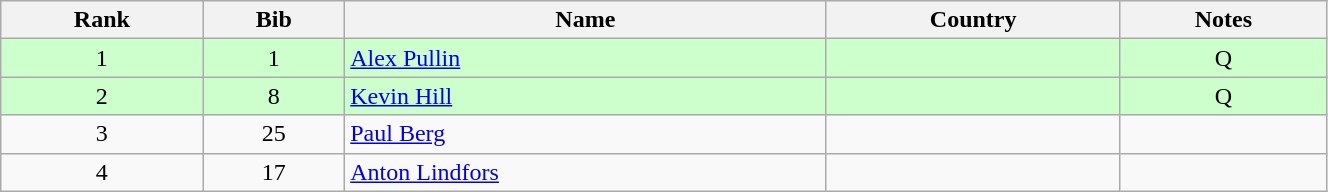<table class="wikitable" style="text-align:center;" width=70%>
<tr>
<th>Rank</th>
<th>Bib</th>
<th>Name</th>
<th>Country</th>
<th>Notes</th>
</tr>
<tr bgcolor="#ccffcc">
<td>1</td>
<td>1</td>
<td align=left><a href='#'>Alex Pullin</a></td>
<td align=left></td>
<td>Q</td>
</tr>
<tr bgcolor="#ccffcc">
<td>2</td>
<td>8</td>
<td align=left><a href='#'>Kevin Hill</a></td>
<td align=left></td>
<td>Q</td>
</tr>
<tr>
<td>3</td>
<td>25</td>
<td align=left><a href='#'>Paul Berg</a></td>
<td align=left></td>
<td></td>
</tr>
<tr>
<td>4</td>
<td>17</td>
<td align=left><a href='#'>Anton Lindfors</a></td>
<td align=left></td>
<td></td>
</tr>
</table>
